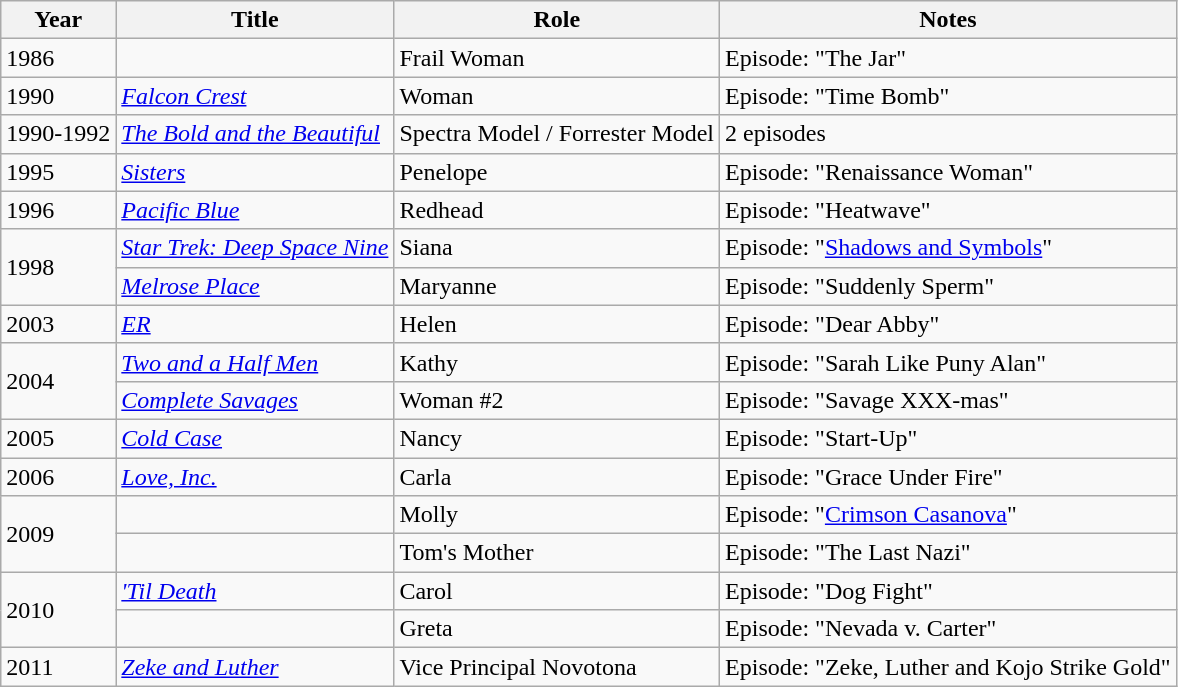<table class="wikitable sortable">
<tr>
<th>Year</th>
<th>Title</th>
<th>Role</th>
<th class="unsortable">Notes</th>
</tr>
<tr>
<td>1986</td>
<td><em></em></td>
<td>Frail Woman</td>
<td>Episode: "The Jar"</td>
</tr>
<tr>
<td>1990</td>
<td><em><a href='#'>Falcon Crest</a></em></td>
<td>Woman</td>
<td>Episode: "Time Bomb"</td>
</tr>
<tr>
<td>1990-1992</td>
<td><em><a href='#'>The Bold and the Beautiful</a></em></td>
<td>Spectra Model / Forrester Model</td>
<td>2 episodes</td>
</tr>
<tr>
<td>1995</td>
<td><em><a href='#'>Sisters</a></em></td>
<td>Penelope</td>
<td>Episode: "Renaissance Woman"</td>
</tr>
<tr>
<td>1996</td>
<td><em><a href='#'>Pacific Blue</a></em></td>
<td>Redhead</td>
<td>Episode: "Heatwave"</td>
</tr>
<tr>
<td rowspan="2">1998</td>
<td><em><a href='#'>Star Trek: Deep Space Nine</a></em></td>
<td>Siana</td>
<td>Episode: "<a href='#'>Shadows and Symbols</a>"</td>
</tr>
<tr>
<td><em><a href='#'>Melrose Place</a></em></td>
<td>Maryanne</td>
<td>Episode: "Suddenly Sperm"</td>
</tr>
<tr>
<td>2003</td>
<td><em><a href='#'>ER</a></em></td>
<td>Helen</td>
<td>Episode: "Dear Abby"</td>
</tr>
<tr>
<td rowspan="2">2004</td>
<td><em><a href='#'>Two and a Half Men</a></em></td>
<td>Kathy</td>
<td>Episode: "Sarah Like Puny Alan"</td>
</tr>
<tr>
<td><em><a href='#'>Complete Savages</a></em></td>
<td>Woman #2</td>
<td>Episode: "Savage XXX-mas"</td>
</tr>
<tr>
<td>2005</td>
<td><em><a href='#'>Cold Case</a></em></td>
<td>Nancy</td>
<td>Episode: "Start-Up"</td>
</tr>
<tr>
<td>2006</td>
<td><em><a href='#'>Love, Inc.</a></em></td>
<td>Carla</td>
<td>Episode: "Grace Under Fire"</td>
</tr>
<tr>
<td rowspan="2">2009</td>
<td><em></em></td>
<td>Molly</td>
<td>Episode: "<a href='#'>Crimson Casanova</a>"</td>
</tr>
<tr>
<td><em></em></td>
<td>Tom's Mother</td>
<td>Episode: "The Last Nazi"</td>
</tr>
<tr>
<td rowspan="2">2010</td>
<td><em><a href='#'>'Til Death</a></em></td>
<td>Carol</td>
<td>Episode: "Dog Fight"</td>
</tr>
<tr>
<td><em></em></td>
<td>Greta</td>
<td>Episode: "Nevada v. Carter"</td>
</tr>
<tr>
<td>2011</td>
<td><em><a href='#'>Zeke and Luther</a></em></td>
<td>Vice Principal Novotona</td>
<td>Episode: "Zeke, Luther and Kojo Strike Gold"</td>
</tr>
</table>
